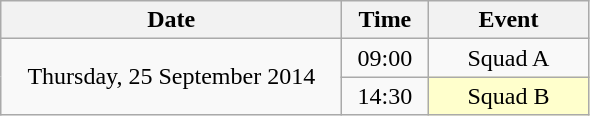<table class = "wikitable" style="text-align:center;">
<tr>
<th width=220>Date</th>
<th width=50>Time</th>
<th width=100>Event</th>
</tr>
<tr>
<td rowspan=2>Thursday, 25 September 2014</td>
<td>09:00</td>
<td>Squad A</td>
</tr>
<tr>
<td>14:30</td>
<td bgcolor=ffffcc>Squad B</td>
</tr>
</table>
